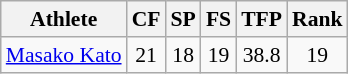<table class="wikitable" border="1" style="font-size:90%">
<tr>
<th>Athlete</th>
<th>CF</th>
<th>SP</th>
<th>FS</th>
<th>TFP</th>
<th>Rank</th>
</tr>
<tr align=center>
<td align=left><a href='#'>Masako Kato</a></td>
<td>21</td>
<td>18</td>
<td>19</td>
<td>38.8</td>
<td>19</td>
</tr>
</table>
